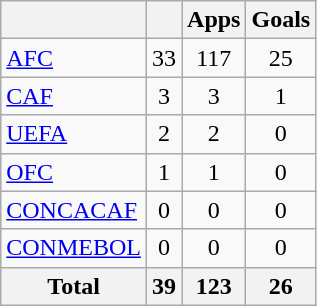<table class="wikitable sortable" style="text-align:center">
<tr>
<th scope="col"></th>
<th scope="col"></th>
<th>Apps</th>
<th scope="col">Goals</th>
</tr>
<tr>
<td style="text-align:left" scope="row"><a href='#'>AFC</a></td>
<td>33</td>
<td>117</td>
<td>25</td>
</tr>
<tr>
<td style="text-align:left" scope="row"><a href='#'>CAF</a></td>
<td>3</td>
<td>3</td>
<td>1</td>
</tr>
<tr>
<td style="text-align:left" scope="row"><a href='#'>UEFA</a></td>
<td>2</td>
<td>2</td>
<td>0</td>
</tr>
<tr>
<td style="text-align:left" scope="row"><a href='#'>OFC</a></td>
<td>1</td>
<td>1</td>
<td>0</td>
</tr>
<tr>
<td style="text-align:left" scope="row"><a href='#'>CONCACAF</a></td>
<td>0</td>
<td>0</td>
<td>0</td>
</tr>
<tr>
<td style="text-align:left" scope="row"><a href='#'>CONMEBOL</a></td>
<td>0</td>
<td>0</td>
<td>0</td>
</tr>
<tr>
<th>Total</th>
<th>39</th>
<th>123</th>
<th>26</th>
</tr>
</table>
